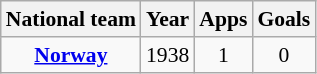<table class="wikitable" style="font-size:90%; text-align: center;">
<tr>
<th>National team</th>
<th>Year</th>
<th>Apps</th>
<th>Goals</th>
</tr>
<tr>
<td rowspan=7><strong><a href='#'>Norway</a></strong></td>
<td>1938</td>
<td>1</td>
<td>0</td>
</tr>
</table>
